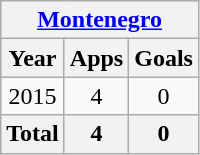<table class="wikitable" style="text-align:center">
<tr>
<th colspan=3><a href='#'>Montenegro</a></th>
</tr>
<tr>
<th>Year</th>
<th>Apps</th>
<th>Goals</th>
</tr>
<tr>
<td>2015</td>
<td>4</td>
<td>0</td>
</tr>
<tr>
<th>Total</th>
<th>4</th>
<th>0</th>
</tr>
</table>
